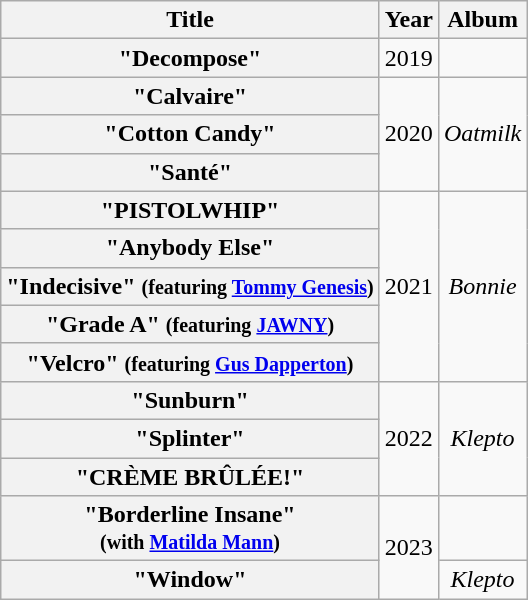<table class="wikitable plainrowheaders" style="text-align:center;">
<tr>
<th scope="col">Title</th>
<th scope="col">Year</th>
<th scope="col">Album</th>
</tr>
<tr>
<th scope="row">"Decompose"</th>
<td>2019</td>
<td></td>
</tr>
<tr>
<th scope="row">"Calvaire"</th>
<td rowspan="3">2020</td>
<td rowspan="3"><em>Oatmilk</em></td>
</tr>
<tr>
<th scope="row">"Cotton Candy"</th>
</tr>
<tr>
<th scope="row">"Santé"</th>
</tr>
<tr>
<th scope="row">"PISTOLWHIP"</th>
<td rowspan="5">2021</td>
<td rowspan="5"><em>Bonnie</em></td>
</tr>
<tr>
<th scope="row">"Anybody Else"</th>
</tr>
<tr>
<th scope="row">"Indecisive" <small>(featuring <a href='#'>Tommy Genesis</a>)</small></th>
</tr>
<tr>
<th scope="row">"Grade A" <small>(featuring <a href='#'>JAWNY</a>)</small></th>
</tr>
<tr>
<th scope="row">"Velcro" <small>(featuring <a href='#'>Gus Dapperton</a>)</small></th>
</tr>
<tr>
<th scope="row">"Sunburn"</th>
<td rowspan="3">2022</td>
<td rowspan="3"><em>Klepto</em></td>
</tr>
<tr>
<th scope="row">"Splinter"</th>
</tr>
<tr>
<th scope="row">"CRÈME BRÛLÉE!"</th>
</tr>
<tr>
<th scope="row">"Borderline Insane"<br><small>(with <a href='#'>Matilda Mann</a>)</small></th>
<td rowspan="2">2023</td>
<td></td>
</tr>
<tr>
<th scope="row">"Window"</th>
<td><em>Klepto</em></td>
</tr>
</table>
